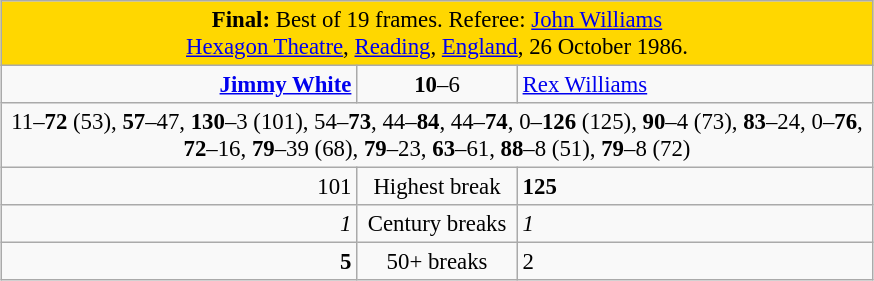<table class="wikitable" style="font-size: 95%; margin: 1em auto 1em auto;">
<tr>
<td colspan="3" align="center" bgcolor="#ffd700"><strong>Final:</strong> Best of 19 frames. Referee: <a href='#'>John Williams</a> <br><a href='#'>Hexagon Theatre</a>, <a href='#'>Reading</a>, <a href='#'>England</a>, 26 October 1986.</td>
</tr>
<tr>
<td width="230" align="right"><strong><a href='#'>Jimmy White</a></strong> <br></td>
<td width="100" align="center"><strong>10</strong>–6</td>
<td width="230"><a href='#'>Rex Williams</a> <br></td>
</tr>
<tr>
<td colspan="3" align="center" style="font-size: 100%">11–<strong>72</strong> (53), <strong>57</strong>–47, <strong>130</strong>–3 (101), 54–<strong>73</strong>, 44–<strong>84</strong>, 44–<strong>74</strong>, 0–<strong>126</strong> (125), <strong>90</strong>–4 (73), <strong>83</strong>–24, 0–<strong>76</strong>, <strong>72</strong>–16, <strong>79</strong>–39 (68), <strong>79</strong>–23, <strong>63</strong>–61, <strong>88</strong>–8 (51), <strong>79</strong>–8 (72)</td>
</tr>
<tr>
<td align="right">101</td>
<td align="center">Highest break</td>
<td><strong>125</strong></td>
</tr>
<tr>
<td align="right"><em>1</em></td>
<td align="center">Century breaks</td>
<td><em>1</em></td>
</tr>
<tr>
<td align="right"><strong>5</strong></td>
<td align="center">50+ breaks</td>
<td>2</td>
</tr>
</table>
